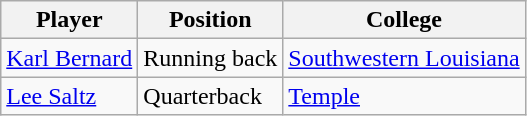<table class="wikitable">
<tr>
<th>Player</th>
<th>Position</th>
<th>College</th>
</tr>
<tr>
<td><a href='#'>Karl Bernard</a></td>
<td>Running back</td>
<td><a href='#'>Southwestern Louisiana</a></td>
</tr>
<tr>
<td><a href='#'>Lee Saltz</a></td>
<td>Quarterback</td>
<td><a href='#'>Temple</a></td>
</tr>
</table>
